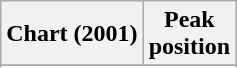<table class="wikitable sortable">
<tr>
<th scope="col">Chart (2001)</th>
<th scope="col">Peak<br>position</th>
</tr>
<tr>
</tr>
<tr>
</tr>
<tr>
</tr>
<tr>
</tr>
</table>
